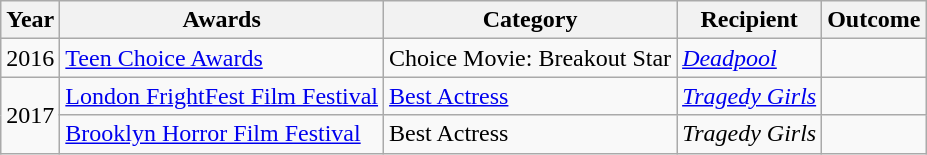<table class="wikitable sortable">
<tr>
<th>Year</th>
<th>Awards</th>
<th>Category</th>
<th>Recipient</th>
<th>Outcome</th>
</tr>
<tr>
<td>2016</td>
<td><a href='#'>Teen Choice Awards</a></td>
<td>Choice Movie: Breakout Star</td>
<td><em><a href='#'>Deadpool</a></em></td>
<td></td>
</tr>
<tr>
<td rowspan="2">2017</td>
<td><a href='#'>London FrightFest Film Festival</a></td>
<td><a href='#'>Best Actress</a></td>
<td><em><a href='#'>Tragedy Girls</a></em></td>
<td></td>
</tr>
<tr>
<td><a href='#'>Brooklyn Horror Film Festival</a></td>
<td>Best Actress</td>
<td><em>Tragedy Girls</em></td>
<td></td>
</tr>
</table>
